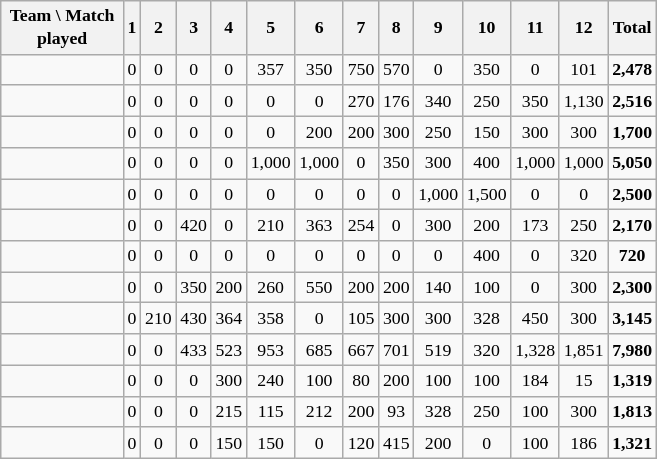<table class="wikitable sortable" style="font-size: 74%; text-align:center;">
<tr>
<th style="width:76px;">Team \ Match played</th>
<th align=center>1</th>
<th align=center>2</th>
<th align=center>3</th>
<th align=center>4</th>
<th align=center>5</th>
<th align=center>6</th>
<th align=center>7</th>
<th align=center>8</th>
<th align=center>9</th>
<th align=center>10</th>
<th align=center>11</th>
<th align=center>12</th>
<th align=center>Total</th>
</tr>
<tr align=center>
<td align=left></td>
<td>0</td>
<td>0</td>
<td>0</td>
<td>0</td>
<td>357</td>
<td>350</td>
<td>750</td>
<td>570</td>
<td>0</td>
<td>350</td>
<td>0</td>
<td>101</td>
<td><strong> 2,478 </strong></td>
</tr>
<tr align=center>
<td align=left></td>
<td>0</td>
<td>0</td>
<td>0</td>
<td>0</td>
<td>0</td>
<td>0</td>
<td>270</td>
<td>176</td>
<td>340</td>
<td>250</td>
<td>350</td>
<td>1,130</td>
<td><strong> 2,516 </strong></td>
</tr>
<tr align=center>
<td align=left></td>
<td>0</td>
<td>0</td>
<td>0</td>
<td>0</td>
<td>0</td>
<td>200</td>
<td>200</td>
<td>300</td>
<td>250</td>
<td>150</td>
<td>300</td>
<td>300</td>
<td><strong> 1,700 </strong></td>
</tr>
<tr align=center>
<td align=left></td>
<td>0</td>
<td>0</td>
<td>0</td>
<td>0</td>
<td>1,000</td>
<td>1,000</td>
<td>0</td>
<td>350</td>
<td>300</td>
<td>400</td>
<td>1,000</td>
<td>1,000</td>
<td><strong> 5,050 </strong></td>
</tr>
<tr align=center>
<td align=left></td>
<td>0</td>
<td>0</td>
<td>0</td>
<td>0</td>
<td>0</td>
<td>0</td>
<td>0</td>
<td>0</td>
<td>1,000</td>
<td>1,500</td>
<td>0</td>
<td>0</td>
<td><strong> 2,500 </strong></td>
</tr>
<tr align=center>
<td align=left></td>
<td>0</td>
<td>0</td>
<td>420</td>
<td>0</td>
<td>210</td>
<td>363</td>
<td>254</td>
<td>0</td>
<td>300</td>
<td>200</td>
<td>173</td>
<td>250</td>
<td><strong> 2,170 </strong></td>
</tr>
<tr align=center>
<td align=left></td>
<td>0</td>
<td>0</td>
<td>0</td>
<td>0</td>
<td>0</td>
<td>0</td>
<td>0</td>
<td>0</td>
<td>0</td>
<td>400</td>
<td>0</td>
<td>320</td>
<td><strong> 720 </strong></td>
</tr>
<tr align=center>
<td align=left></td>
<td>0</td>
<td>0</td>
<td>350</td>
<td>200</td>
<td>260</td>
<td>550</td>
<td>200</td>
<td>200</td>
<td>140</td>
<td>100</td>
<td>0</td>
<td>300</td>
<td><strong> 2,300 </strong></td>
</tr>
<tr align=center>
<td align=left></td>
<td>0</td>
<td>210</td>
<td>430</td>
<td>364</td>
<td>358</td>
<td>0</td>
<td>105</td>
<td>300</td>
<td>300</td>
<td>328</td>
<td>450</td>
<td>300</td>
<td><strong> 3,145 </strong></td>
</tr>
<tr align=center>
<td align=left></td>
<td>0</td>
<td>0</td>
<td>433</td>
<td>523</td>
<td>953</td>
<td>685</td>
<td>667</td>
<td>701</td>
<td>519</td>
<td>320</td>
<td>1,328</td>
<td>1,851</td>
<td><strong> 7,980 </strong></td>
</tr>
<tr align=center>
<td align=left></td>
<td>0</td>
<td>0</td>
<td>0</td>
<td>300</td>
<td>240</td>
<td>100</td>
<td>80</td>
<td>200</td>
<td>100</td>
<td>100</td>
<td>184</td>
<td>15</td>
<td><strong> 1,319 </strong></td>
</tr>
<tr align=center>
<td align=left></td>
<td>0</td>
<td>0</td>
<td>0</td>
<td>215</td>
<td>115</td>
<td>212</td>
<td>200</td>
<td>93</td>
<td>328</td>
<td>250</td>
<td>100</td>
<td>300</td>
<td><strong> 1,813 </strong></td>
</tr>
<tr align=center>
<td align=left></td>
<td>0</td>
<td>0</td>
<td>0</td>
<td>150</td>
<td>150</td>
<td>0</td>
<td>120</td>
<td>415</td>
<td>200</td>
<td>0</td>
<td>100</td>
<td>186</td>
<td><strong> 1,321 </strong></td>
</tr>
</table>
